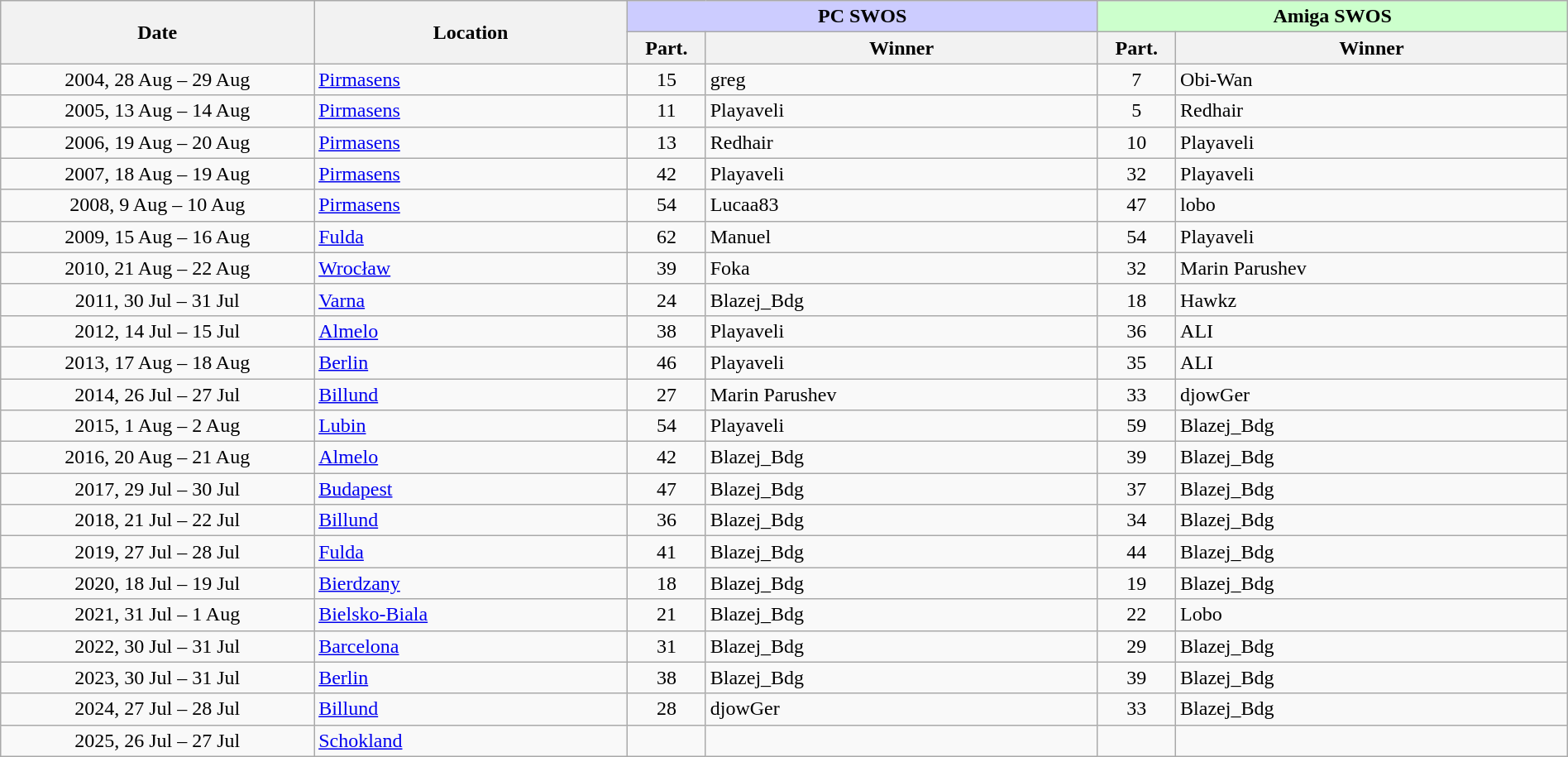<table class="wikitable zebra sortable" style="width:100%">
<tr>
<th style="width:20%" rowspan="2">Date</th>
<th style="width:20%" rowspan="2">Location</th>
<th style="width:30%;background-color:#ccccff;" colspan="2">PC SWOS</th>
<th style="width:30%;background-color:#ccffcc;" colspan="2">Amiga SWOS</th>
</tr>
<tr>
<th style="width:5%">Part.</th>
<th>Winner</th>
<th style="width:5%">Part.</th>
<th>Winner</th>
</tr>
<tr>
<td style="text-align:center">2004, 28 Aug – 29 Aug</td>
<td> <a href='#'>Pirmasens</a></td>
<td style="text-align:center">15</td>
<td> greg</td>
<td style="text-align:center">7</td>
<td> Obi-Wan</td>
</tr>
<tr>
<td style="text-align:center">2005, 13 Aug – 14 Aug</td>
<td> <a href='#'>Pirmasens</a></td>
<td style="text-align:center">11</td>
<td> Playaveli</td>
<td style="text-align:center">5</td>
<td> Redhair</td>
</tr>
<tr>
<td style="text-align:center">2006, 19 Aug – 20 Aug</td>
<td> <a href='#'>Pirmasens</a></td>
<td style="text-align:center">13</td>
<td> Redhair</td>
<td style="text-align:center">10</td>
<td> Playaveli</td>
</tr>
<tr>
<td style="text-align:center">2007, 18 Aug – 19 Aug</td>
<td> <a href='#'>Pirmasens</a></td>
<td style="text-align:center">42</td>
<td> Playaveli</td>
<td style="text-align:center">32</td>
<td> Playaveli</td>
</tr>
<tr>
<td style="text-align:center">2008, 9 Aug – 10 Aug</td>
<td> <a href='#'>Pirmasens</a></td>
<td style="text-align:center">54</td>
<td> Lucaa83</td>
<td style="text-align:center">47</td>
<td> lobo</td>
</tr>
<tr>
<td style="text-align:center">2009, 15 Aug – 16 Aug</td>
<td> <a href='#'>Fulda</a></td>
<td style="text-align:center">62</td>
<td> Manuel</td>
<td style="text-align:center">54</td>
<td> Playaveli</td>
</tr>
<tr>
<td style="text-align:center">2010, 21 Aug – 22 Aug</td>
<td> <a href='#'>Wrocław</a></td>
<td style="text-align:center">39</td>
<td> Foka</td>
<td style="text-align:center">32</td>
<td> Marin Parushev</td>
</tr>
<tr>
<td style="text-align:center">2011, 30 Jul – 31 Jul</td>
<td> <a href='#'>Varna</a></td>
<td style="text-align:center">24</td>
<td> Blazej_Bdg</td>
<td style="text-align:center">18</td>
<td> Hawkz</td>
</tr>
<tr>
<td style="text-align:center">2012, 14 Jul – 15 Jul</td>
<td> <a href='#'>Almelo</a></td>
<td style="text-align:center">38</td>
<td> Playaveli</td>
<td style="text-align:center">36</td>
<td> ALI</td>
</tr>
<tr>
<td style="text-align:center">2013, 17 Aug – 18 Aug</td>
<td> <a href='#'>Berlin</a></td>
<td style="text-align:center">46</td>
<td> Playaveli</td>
<td style="text-align:center">35</td>
<td> ALI</td>
</tr>
<tr>
<td style="text-align:center">2014, 26 Jul – 27 Jul</td>
<td> <a href='#'>Billund</a></td>
<td style="text-align:center">27</td>
<td> Marin Parushev</td>
<td style="text-align:center">33</td>
<td> djowGer</td>
</tr>
<tr>
<td style="text-align:center">2015, 1 Aug – 2 Aug</td>
<td> <a href='#'>Lubin</a></td>
<td style="text-align:center">54</td>
<td> Playaveli</td>
<td style="text-align:center">59</td>
<td> Blazej_Bdg</td>
</tr>
<tr>
<td style="text-align:center">2016, 20 Aug – 21 Aug</td>
<td> <a href='#'>Almelo</a></td>
<td style="text-align:center">42</td>
<td> Blazej_Bdg</td>
<td style="text-align:center">39</td>
<td> Blazej_Bdg</td>
</tr>
<tr>
<td style="text-align:center">2017, 29 Jul – 30 Jul</td>
<td> <a href='#'>Budapest</a></td>
<td style="text-align:center">47</td>
<td> Blazej_Bdg</td>
<td style="text-align:center">37</td>
<td> Blazej_Bdg</td>
</tr>
<tr>
<td style="text-align:center">2018, 21 Jul – 22 Jul</td>
<td> <a href='#'>Billund</a></td>
<td style="text-align:center">36</td>
<td> Blazej_Bdg</td>
<td style="text-align:center">34</td>
<td> Blazej_Bdg</td>
</tr>
<tr>
<td style="text-align:center">2019, 27 Jul – 28 Jul</td>
<td> <a href='#'>Fulda</a></td>
<td style="text-align:center">41</td>
<td> Blazej_Bdg</td>
<td style="text-align:center">44</td>
<td> Blazej_Bdg</td>
</tr>
<tr>
<td style="text-align:center">2020, 18 Jul – 19 Jul</td>
<td> <a href='#'>Bierdzany</a></td>
<td style="text-align:center">18</td>
<td> Blazej_Bdg</td>
<td style="text-align:center">19</td>
<td> Blazej_Bdg</td>
</tr>
<tr>
<td style="text-align:center">2021, 31 Jul – 1 Aug</td>
<td> <a href='#'>Bielsko-Biala</a></td>
<td style="text-align:center">21</td>
<td> Blazej_Bdg</td>
<td style="text-align:center">22</td>
<td> Lobo</td>
</tr>
<tr>
<td style="text-align:center">2022, 30 Jul – 31 Jul</td>
<td> <a href='#'>Barcelona</a></td>
<td style="text-align:center">31</td>
<td> Blazej_Bdg</td>
<td style="text-align:center">29</td>
<td> Blazej_Bdg</td>
</tr>
<tr>
<td style="text-align:center">2023, 30 Jul – 31 Jul</td>
<td> <a href='#'>Berlin</a></td>
<td style="text-align:center">38</td>
<td> Blazej_Bdg</td>
<td style="text-align:center">39</td>
<td> Blazej_Bdg</td>
</tr>
<tr>
<td style="text-align:center">2024, 27 Jul – 28 Jul</td>
<td> <a href='#'>Billund</a></td>
<td style="text-align:center">28</td>
<td> djowGer</td>
<td style="text-align:center">33</td>
<td> Blazej_Bdg</td>
</tr>
<tr>
<td style="text-align:center">2025, 26 Jul – 27 Jul</td>
<td> <a href='#'>Schokland</a></td>
<td style="text-align:center"></td>
<td></td>
<td style="text-align:center"></td>
<td></td>
</tr>
</table>
